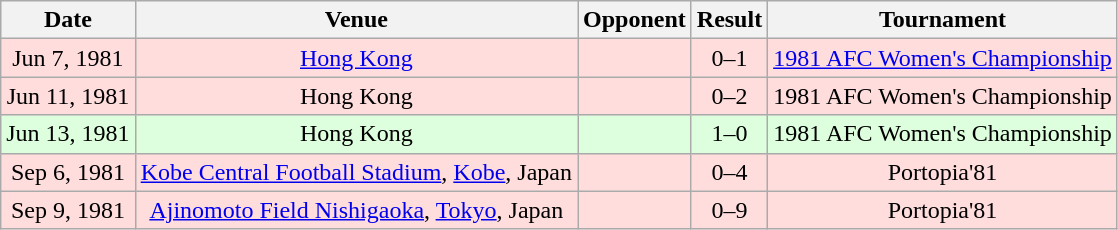<table class="wikitable" style="text-align: center">
<tr>
<th>Date</th>
<th>Venue</th>
<th>Opponent</th>
<th>Result</th>
<th>Tournament</th>
</tr>
<tr style="background-color:#ffdddd">
<td>Jun 7, 1981</td>
<td><a href='#'>Hong Kong</a></td>
<td></td>
<td>0–1</td>
<td><a href='#'>1981 AFC Women's Championship</a></td>
</tr>
<tr style="background-color:#ffdddd">
<td>Jun 11, 1981</td>
<td>Hong Kong</td>
<td></td>
<td>0–2</td>
<td>1981 AFC Women's Championship</td>
</tr>
<tr style="background-color:#ddffdd">
<td>Jun 13, 1981</td>
<td>Hong Kong</td>
<td></td>
<td>1–0</td>
<td>1981 AFC Women's Championship</td>
</tr>
<tr style="background-color:#ffdddd">
<td>Sep 6, 1981</td>
<td><a href='#'>Kobe Central Football Stadium</a>, <a href='#'>Kobe</a>, Japan</td>
<td></td>
<td>0–4</td>
<td>Portopia'81</td>
</tr>
<tr style="background-color:#ffdddd">
<td>Sep 9, 1981</td>
<td><a href='#'>Ajinomoto Field Nishigaoka</a>, <a href='#'>Tokyo</a>, Japan</td>
<td></td>
<td>0–9</td>
<td>Portopia'81</td>
</tr>
</table>
